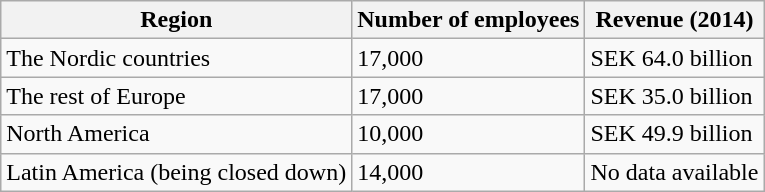<table class="wikitable">
<tr>
<th>Region</th>
<th>Number of employees</th>
<th>Revenue (2014)</th>
</tr>
<tr>
<td>The Nordic countries</td>
<td>17,000</td>
<td>SEK 64.0 billion</td>
</tr>
<tr>
<td>The rest of Europe</td>
<td>17,000</td>
<td>SEK 35.0 billion</td>
</tr>
<tr>
<td>North America</td>
<td>10,000</td>
<td>SEK 49.9 billion</td>
</tr>
<tr>
<td>Latin America (being closed down)</td>
<td>14,000</td>
<td>No data available</td>
</tr>
</table>
